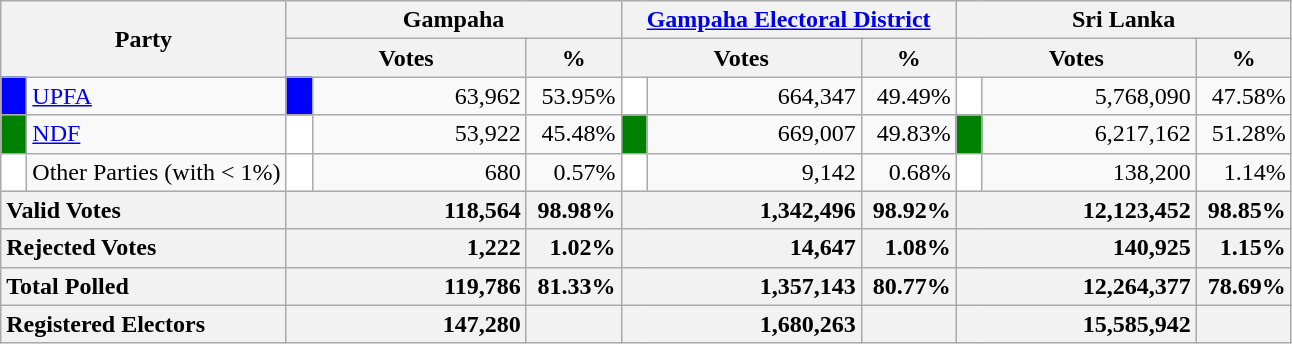<table class="wikitable">
<tr>
<th colspan="2" width="144px"rowspan="2">Party</th>
<th colspan="3" width="216px">Gampaha</th>
<th colspan="3" width="216px"><a href='#'>Gampaha Electoral District</a></th>
<th colspan="3" width="216px">Sri Lanka</th>
</tr>
<tr>
<th colspan="2" width="144px">Votes</th>
<th>%</th>
<th colspan="2" width="144px">Votes</th>
<th>%</th>
<th colspan="2" width="144px">Votes</th>
<th>%</th>
</tr>
<tr>
<td style="background-color:blue;" width="10px"></td>
<td style="text-align:left;"><a href='#'>UPFA</a></td>
<td style="background-color:blue;" width="10px"></td>
<td style="text-align:right;">63,962</td>
<td style="text-align:right;">53.95%</td>
<td style="background-color:white;" width="10px"></td>
<td style="text-align:right;">664,347</td>
<td style="text-align:right;">49.49%</td>
<td style="background-color:white;" width="10px"></td>
<td style="text-align:right;">5,768,090</td>
<td style="text-align:right;">47.58%</td>
</tr>
<tr>
<td style="background-color:green;" width="10px"></td>
<td style="text-align:left;"><a href='#'>NDF</a></td>
<td style="background-color:white;" width="10px"></td>
<td style="text-align:right;">53,922</td>
<td style="text-align:right;">45.48%</td>
<td style="background-color:green;" width="10px"></td>
<td style="text-align:right;">669,007</td>
<td style="text-align:right;">49.83%</td>
<td style="background-color:green;" width="10px"></td>
<td style="text-align:right;">6,217,162</td>
<td style="text-align:right;">51.28%</td>
</tr>
<tr>
<td style="background-color:white;" width="10px"></td>
<td style="text-align:left;">Other Parties (with < 1%)</td>
<td style="background-color:white;" width="10px"></td>
<td style="text-align:right;">680</td>
<td style="text-align:right;">0.57%</td>
<td style="background-color:white;" width="10px"></td>
<td style="text-align:right;">9,142</td>
<td style="text-align:right;">0.68%</td>
<td style="background-color:white;" width="10px"></td>
<td style="text-align:right;">138,200</td>
<td style="text-align:right;">1.14%</td>
</tr>
<tr>
<th colspan="2" width="144px"style="text-align:left;">Valid Votes</th>
<th style="text-align:right;"colspan="2" width="144px">118,564</th>
<th style="text-align:right;">98.98%</th>
<th style="text-align:right;"colspan="2" width="144px">1,342,496</th>
<th style="text-align:right;">98.92%</th>
<th style="text-align:right;"colspan="2" width="144px">12,123,452</th>
<th style="text-align:right;">98.85%</th>
</tr>
<tr>
<th colspan="2" width="144px"style="text-align:left;">Rejected Votes</th>
<th style="text-align:right;"colspan="2" width="144px">1,222</th>
<th style="text-align:right;">1.02%</th>
<th style="text-align:right;"colspan="2" width="144px">14,647</th>
<th style="text-align:right;">1.08%</th>
<th style="text-align:right;"colspan="2" width="144px">140,925</th>
<th style="text-align:right;">1.15%</th>
</tr>
<tr>
<th colspan="2" width="144px"style="text-align:left;">Total Polled</th>
<th style="text-align:right;"colspan="2" width="144px">119,786</th>
<th style="text-align:right;">81.33%</th>
<th style="text-align:right;"colspan="2" width="144px">1,357,143</th>
<th style="text-align:right;">80.77%</th>
<th style="text-align:right;"colspan="2" width="144px">12,264,377</th>
<th style="text-align:right;">78.69%</th>
</tr>
<tr>
<th colspan="2" width="144px"style="text-align:left;">Registered Electors</th>
<th style="text-align:right;"colspan="2" width="144px">147,280</th>
<th></th>
<th style="text-align:right;"colspan="2" width="144px">1,680,263</th>
<th></th>
<th style="text-align:right;"colspan="2" width="144px">15,585,942</th>
<th></th>
</tr>
</table>
